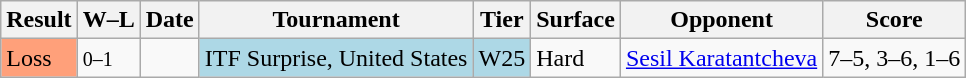<table class="wikitable">
<tr>
<th>Result</th>
<th class="unsortable">W–L</th>
<th>Date</th>
<th>Tournament</th>
<th>Tier</th>
<th>Surface</th>
<th>Opponent</th>
<th class="unsortable">Score</th>
</tr>
<tr>
<td style="background:#ffa07a;">Loss</td>
<td><small>0–1</small></td>
<td></td>
<td style="background:lightblue;">ITF Surprise, United States</td>
<td style="background:lightblue;">W25</td>
<td>Hard</td>
<td> <a href='#'>Sesil Karatantcheva</a></td>
<td>7–5, 3–6, 1–6</td>
</tr>
</table>
